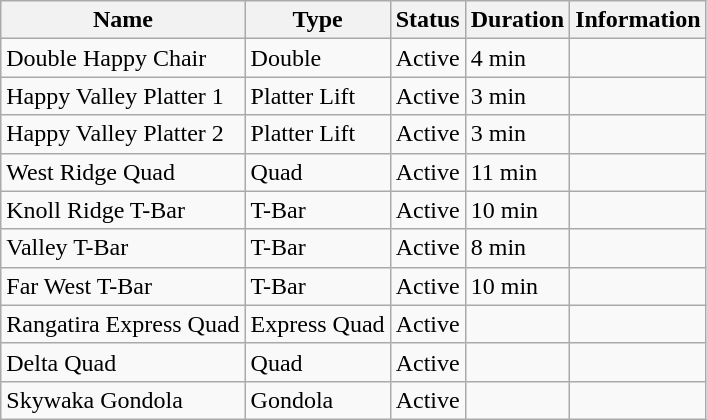<table class="wikitable sortable">
<tr>
<th>Name</th>
<th>Type</th>
<th>Status</th>
<th>Duration</th>
<th>Information</th>
</tr>
<tr>
<td>Double Happy Chair</td>
<td>Double</td>
<td>Active</td>
<td>4 min</td>
<td></td>
</tr>
<tr>
<td>Happy Valley Platter 1</td>
<td>Platter Lift</td>
<td>Active</td>
<td>3 min</td>
<td></td>
</tr>
<tr>
<td>Happy Valley Platter 2</td>
<td>Platter Lift</td>
<td>Active</td>
<td>3 min</td>
<td></td>
</tr>
<tr>
<td>West Ridge Quad</td>
<td>Quad</td>
<td>Active</td>
<td>11 min</td>
<td></td>
</tr>
<tr>
<td>Knoll Ridge T-Bar</td>
<td>T-Bar</td>
<td>Active</td>
<td>10 min</td>
<td></td>
</tr>
<tr>
<td>Valley T-Bar</td>
<td>T-Bar</td>
<td>Active</td>
<td>8 min</td>
<td></td>
</tr>
<tr>
<td>Far West T-Bar</td>
<td>T-Bar</td>
<td>Active</td>
<td>10 min</td>
<td></td>
</tr>
<tr>
<td>Rangatira Express Quad</td>
<td>Express Quad</td>
<td>Active</td>
<td></td>
<td></td>
</tr>
<tr>
<td>Delta Quad</td>
<td>Quad</td>
<td>Active</td>
<td></td>
<td></td>
</tr>
<tr>
<td>Skywaka Gondola</td>
<td>Gondola</td>
<td>Active</td>
<td></td>
<td></td>
</tr>
</table>
